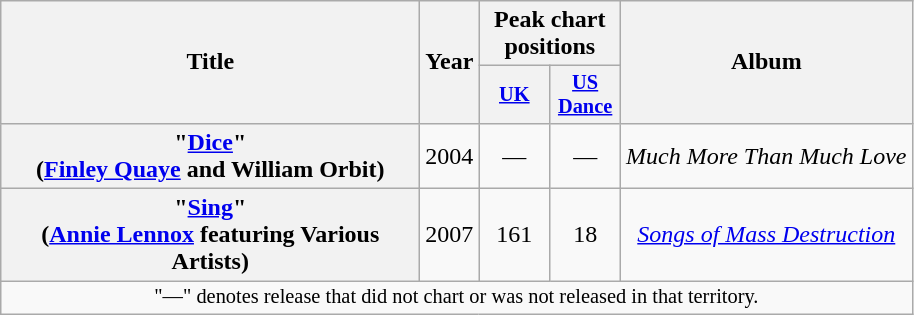<table class="wikitable plainrowheaders" style="text-align:center;">
<tr>
<th scope="col" rowspan="2" style="width:17em;">Title</th>
<th scope="col" rowspan="2">Year</th>
<th scope="col" colspan="2">Peak chart positions</th>
<th scope="col" rowspan="2">Album</th>
</tr>
<tr>
<th scope="col" style="width:3em;font-size:85%;"><a href='#'>UK</a><br></th>
<th scope="col" style="width:3em;font-size:85%;"><a href='#'>US<br>Dance</a><br></th>
</tr>
<tr>
<th scope="row">"<a href='#'>Dice</a>"<br><span>(<a href='#'>Finley Quaye</a> and William Orbit)</span></th>
<td>2004</td>
<td>—</td>
<td>—</td>
<td><em>Much More Than Much Love</em></td>
</tr>
<tr>
<th scope="row">"<a href='#'>Sing</a>"<br><span>(<a href='#'>Annie Lennox</a> featuring Various Artists)</span></th>
<td>2007</td>
<td>161</td>
<td>18</td>
<td><em><a href='#'>Songs of Mass Destruction</a></em></td>
</tr>
<tr>
<td colspan="18" style="font-size:85%">"—" denotes release that did not chart or was not released in that territory.</td>
</tr>
</table>
